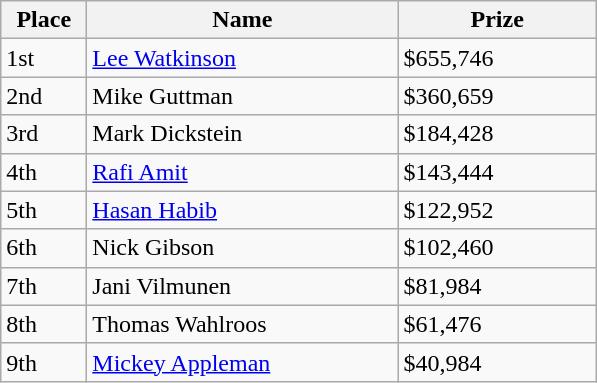<table class="wikitable">
<tr>
<th width="50">Place</th>
<th width="200">Name</th>
<th width="125">Prize</th>
</tr>
<tr>
<td>1st</td>
<td><a href='#'>Lee Watkinson</a></td>
<td>$655,746</td>
</tr>
<tr>
<td>2nd</td>
<td>Mike Guttman</td>
<td>$360,659</td>
</tr>
<tr>
<td>3rd</td>
<td>Mark Dickstein</td>
<td>$184,428</td>
</tr>
<tr>
<td>4th</td>
<td><a href='#'>Rafi Amit</a></td>
<td>$143,444</td>
</tr>
<tr>
<td>5th</td>
<td><a href='#'>Hasan Habib</a></td>
<td>$122,952</td>
</tr>
<tr>
<td>6th</td>
<td>Nick Gibson</td>
<td>$102,460</td>
</tr>
<tr>
<td>7th</td>
<td>Jani Vilmunen</td>
<td>$81,984</td>
</tr>
<tr>
<td>8th</td>
<td>Thomas Wahlroos</td>
<td>$61,476</td>
</tr>
<tr>
<td>9th</td>
<td><a href='#'>Mickey Appleman</a></td>
<td>$40,984</td>
</tr>
</table>
